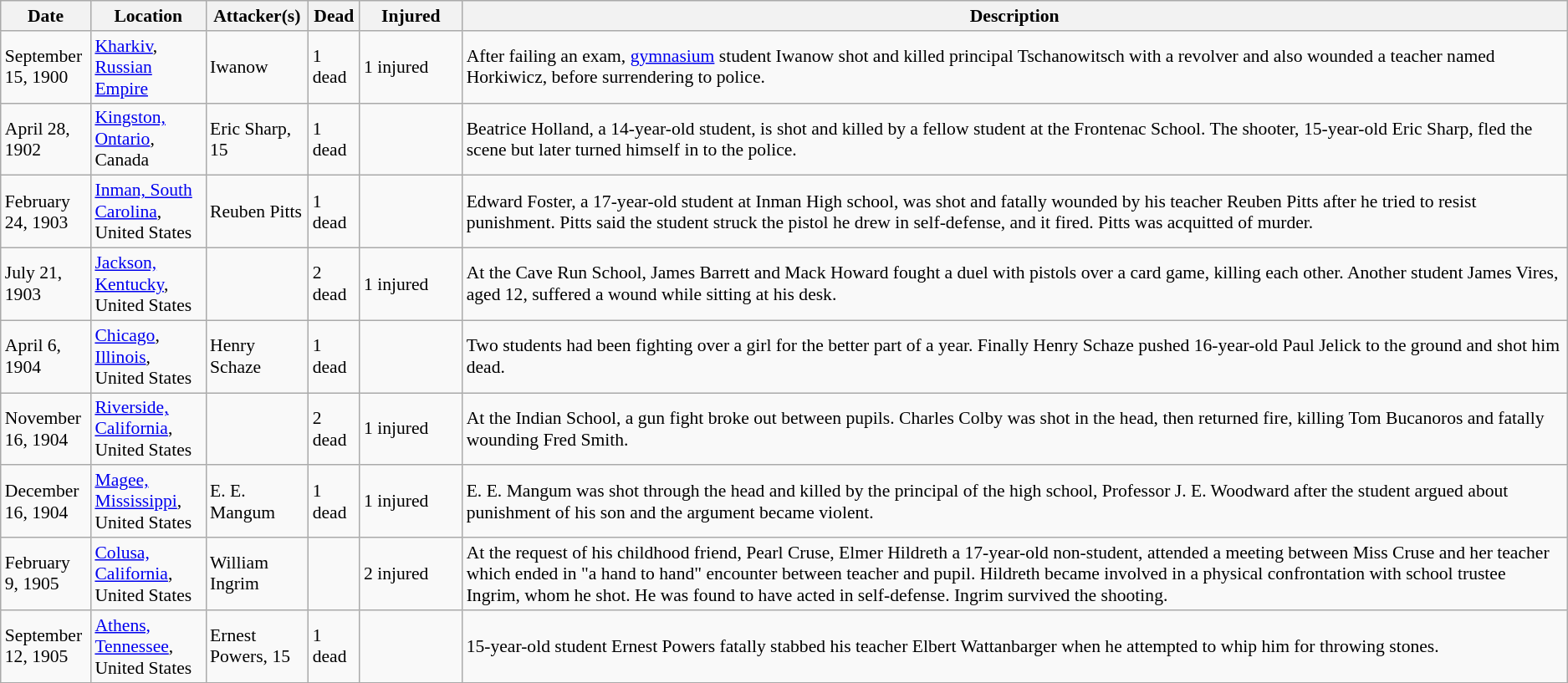<table class="wikitable sortable" style="font-size:90%;">
<tr>
<th style="width:65px;">Date</th>
<th style="width:85px;">Location</th>
<th style="width:75px;">Attacker(s)</th>
<th data-sort-type="number" style=78width:75px;">Dead</th>
<th data-sort-type="number" style="width:75px;">Injured</th>
<th>Description</th>
</tr>
<tr>
<td>September 15, 1900</td>
<td><a href='#'>Kharkiv</a>, <a href='#'>Russian Empire</a></td>
<td>Iwanow</td>
<td>1 dead</td>
<td>1 injured</td>
<td>After failing an exam, <a href='#'>gymnasium</a> student Iwanow shot and killed principal Tschanowitsch with a revolver and also wounded a teacher named Horkiwicz, before surrendering to police.</td>
</tr>
<tr>
<td>April 28, 1902</td>
<td><a href='#'>Kingston, Ontario</a>, Canada</td>
<td>Eric Sharp, 15</td>
<td>1 dead</td>
<td></td>
<td>Beatrice Holland, a 14-year-old student, is shot and killed by a fellow student at the Frontenac School. The shooter, 15-year-old Eric Sharp, fled the scene but later turned himself in to the police.</td>
</tr>
<tr>
<td>February 24, 1903</td>
<td><a href='#'>Inman, South Carolina</a>, United States</td>
<td>Reuben Pitts</td>
<td>1 dead</td>
<td></td>
<td>Edward Foster, a 17-year-old student at Inman High school, was shot and fatally wounded by his teacher Reuben Pitts after he tried to resist punishment. Pitts said the student struck the pistol he drew in self-defense, and it fired. Pitts was acquitted of murder.</td>
</tr>
<tr>
<td>July 21, 1903</td>
<td><a href='#'>Jackson, Kentucky</a>, United States</td>
<td></td>
<td>2 dead</td>
<td>1 injured</td>
<td>At the Cave Run School, James Barrett and Mack Howard fought a duel with pistols over a card game, killing each other. Another student James Vires, aged 12, suffered a wound while sitting at his desk.</td>
</tr>
<tr>
<td>April 6, 1904</td>
<td><a href='#'>Chicago</a>, <a href='#'>Illinois</a>, United States</td>
<td>Henry Schaze</td>
<td>1 dead</td>
<td></td>
<td>Two students had been fighting over a girl for the better part of a year. Finally Henry Schaze pushed 16-year-old Paul Jelick to the ground and shot him dead.</td>
</tr>
<tr>
<td>November 16, 1904</td>
<td><a href='#'>Riverside, California</a>, United States</td>
<td></td>
<td>2 dead</td>
<td>1 injured</td>
<td>At the Indian School, a gun fight broke out between pupils. Charles Colby was shot in the head, then returned fire, killing Tom Bucanoros and fatally wounding Fred Smith.</td>
</tr>
<tr>
<td>December 16, 1904</td>
<td><a href='#'>Magee, Mississippi</a>, United States</td>
<td>E. E. Mangum</td>
<td>1 dead</td>
<td>1 injured</td>
<td>E. E. Mangum was shot through the head and killed by the principal of the high school, Professor J. E. Woodward after the student argued about punishment of his son and the argument became violent.</td>
</tr>
<tr>
<td>February 9, 1905</td>
<td><a href='#'>Colusa, California</a>, United States</td>
<td>William Ingrim</td>
<td></td>
<td>2 injured</td>
<td>At the request of his childhood friend, Pearl Cruse, Elmer Hildreth a 17-year-old non-student, attended a meeting between Miss Cruse and her teacher which ended in "a hand to hand" encounter between teacher and pupil. Hildreth became involved in a physical confrontation with school trustee Ingrim, whom he shot. He was found to have acted in self-defense. Ingrim survived the shooting.</td>
</tr>
<tr>
<td>September 12, 1905</td>
<td><a href='#'>Athens, Tennessee</a>, United States</td>
<td>Ernest Powers, 15</td>
<td>1 dead</td>
<td></td>
<td>15-year-old student Ernest Powers fatally stabbed his teacher Elbert Wattanbarger when he attempted to whip him for throwing stones.</td>
</tr>
<tr>
</tr>
</table>
